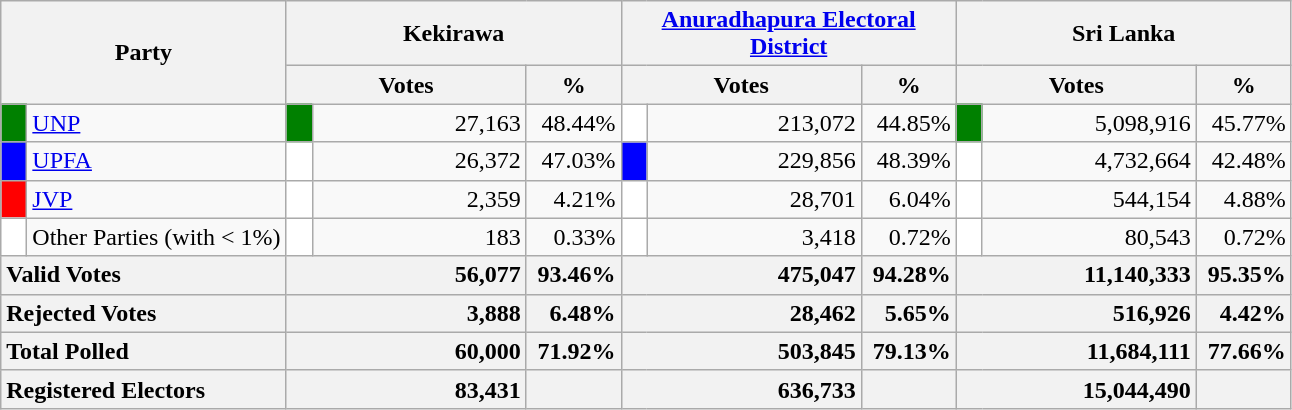<table class="wikitable">
<tr>
<th colspan="2" width="144px"rowspan="2">Party</th>
<th colspan="3" width="216px">Kekirawa</th>
<th colspan="3" width="216px"><a href='#'>Anuradhapura Electoral District</a></th>
<th colspan="3" width="216px">Sri Lanka</th>
</tr>
<tr>
<th colspan="2" width="144px">Votes</th>
<th>%</th>
<th colspan="2" width="144px">Votes</th>
<th>%</th>
<th colspan="2" width="144px">Votes</th>
<th>%</th>
</tr>
<tr>
<td style="background-color:green;" width="10px"></td>
<td style="text-align:left;"><a href='#'>UNP</a></td>
<td style="background-color:green;" width="10px"></td>
<td style="text-align:right;">27,163</td>
<td style="text-align:right;">48.44%</td>
<td style="background-color:white;" width="10px"></td>
<td style="text-align:right;">213,072</td>
<td style="text-align:right;">44.85%</td>
<td style="background-color:green;" width="10px"></td>
<td style="text-align:right;">5,098,916</td>
<td style="text-align:right;">45.77%</td>
</tr>
<tr>
<td style="background-color:blue;" width="10px"></td>
<td style="text-align:left;"><a href='#'>UPFA</a></td>
<td style="background-color:white;" width="10px"></td>
<td style="text-align:right;">26,372</td>
<td style="text-align:right;">47.03%</td>
<td style="background-color:blue;" width="10px"></td>
<td style="text-align:right;">229,856</td>
<td style="text-align:right;">48.39%</td>
<td style="background-color:white;" width="10px"></td>
<td style="text-align:right;">4,732,664</td>
<td style="text-align:right;">42.48%</td>
</tr>
<tr>
<td style="background-color:red;" width="10px"></td>
<td style="text-align:left;"><a href='#'>JVP</a></td>
<td style="background-color:white;" width="10px"></td>
<td style="text-align:right;">2,359</td>
<td style="text-align:right;">4.21%</td>
<td style="background-color:white;" width="10px"></td>
<td style="text-align:right;">28,701</td>
<td style="text-align:right;">6.04%</td>
<td style="background-color:white;" width="10px"></td>
<td style="text-align:right;">544,154</td>
<td style="text-align:right;">4.88%</td>
</tr>
<tr>
<td style="background-color:white;" width="10px"></td>
<td style="text-align:left;">Other Parties (with < 1%)</td>
<td style="background-color:white;" width="10px"></td>
<td style="text-align:right;">183</td>
<td style="text-align:right;">0.33%</td>
<td style="background-color:white;" width="10px"></td>
<td style="text-align:right;">3,418</td>
<td style="text-align:right;">0.72%</td>
<td style="background-color:white;" width="10px"></td>
<td style="text-align:right;">80,543</td>
<td style="text-align:right;">0.72%</td>
</tr>
<tr>
<th colspan="2" width="144px"style="text-align:left;">Valid Votes</th>
<th style="text-align:right;"colspan="2" width="144px">56,077</th>
<th style="text-align:right;">93.46%</th>
<th style="text-align:right;"colspan="2" width="144px">475,047</th>
<th style="text-align:right;">94.28%</th>
<th style="text-align:right;"colspan="2" width="144px">11,140,333</th>
<th style="text-align:right;">95.35%</th>
</tr>
<tr>
<th colspan="2" width="144px"style="text-align:left;">Rejected Votes</th>
<th style="text-align:right;"colspan="2" width="144px">3,888</th>
<th style="text-align:right;">6.48%</th>
<th style="text-align:right;"colspan="2" width="144px">28,462</th>
<th style="text-align:right;">5.65%</th>
<th style="text-align:right;"colspan="2" width="144px">516,926</th>
<th style="text-align:right;">4.42%</th>
</tr>
<tr>
<th colspan="2" width="144px"style="text-align:left;">Total Polled</th>
<th style="text-align:right;"colspan="2" width="144px">60,000</th>
<th style="text-align:right;">71.92%</th>
<th style="text-align:right;"colspan="2" width="144px">503,845</th>
<th style="text-align:right;">79.13%</th>
<th style="text-align:right;"colspan="2" width="144px">11,684,111</th>
<th style="text-align:right;">77.66%</th>
</tr>
<tr>
<th colspan="2" width="144px"style="text-align:left;">Registered Electors</th>
<th style="text-align:right;"colspan="2" width="144px">83,431</th>
<th></th>
<th style="text-align:right;"colspan="2" width="144px">636,733</th>
<th></th>
<th style="text-align:right;"colspan="2" width="144px">15,044,490</th>
<th></th>
</tr>
</table>
